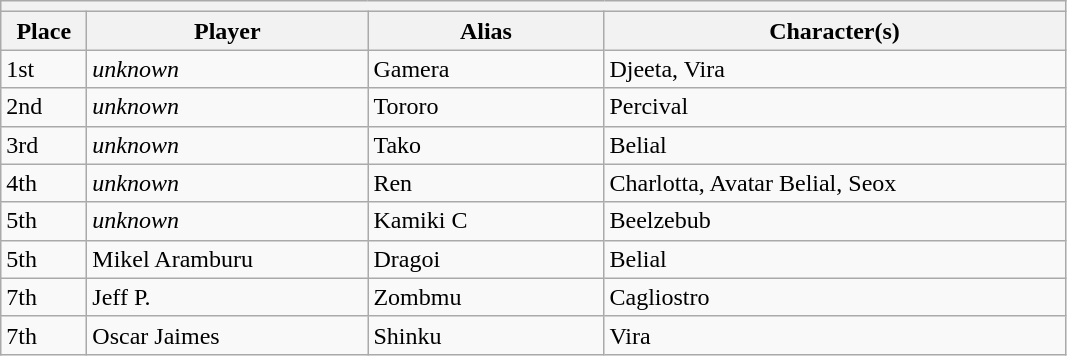<table class="wikitable">
<tr>
<th colspan=4></th>
</tr>
<tr>
<th style="width:50px;">Place</th>
<th style="width:180px;">Player</th>
<th style="width:150px;">Alias</th>
<th style="width:300px;">Character(s)</th>
</tr>
<tr>
<td>1st</td>
<td> <em>unknown</em></td>
<td>Gamera</td>
<td>Djeeta, Vira</td>
</tr>
<tr>
<td>2nd</td>
<td> <em>unknown</em></td>
<td>Tororo</td>
<td>Percival</td>
</tr>
<tr>
<td>3rd</td>
<td> <em>unknown</em></td>
<td>Tako</td>
<td>Belial</td>
</tr>
<tr>
<td>4th</td>
<td> <em>unknown</em></td>
<td>Ren</td>
<td>Charlotta, Avatar Belial, Seox</td>
</tr>
<tr>
<td>5th</td>
<td> <em>unknown</em></td>
<td>Kamiki C</td>
<td>Beelzebub</td>
</tr>
<tr>
<td>5th</td>
<td> Mikel Aramburu</td>
<td>Dragoi</td>
<td>Belial</td>
</tr>
<tr>
<td>7th</td>
<td> Jeff P.</td>
<td>Zombmu</td>
<td>Cagliostro</td>
</tr>
<tr>
<td>7th</td>
<td> Oscar Jaimes</td>
<td>Shinku</td>
<td>Vira</td>
</tr>
</table>
